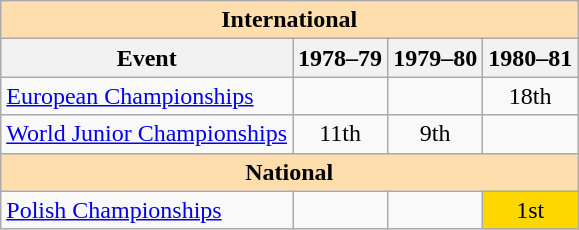<table class="wikitable" style="text-align:center">
<tr>
<th style="background-color: #ffdead; " colspan=4 align=center>International</th>
</tr>
<tr>
<th>Event</th>
<th>1978–79</th>
<th>1979–80</th>
<th>1980–81</th>
</tr>
<tr>
<td align=left><a href='#'>European Championships</a></td>
<td></td>
<td></td>
<td>18th</td>
</tr>
<tr>
<td align=left><a href='#'>World Junior Championships</a></td>
<td>11th</td>
<td>9th</td>
<td></td>
</tr>
<tr>
<th style="background-color: #ffdead; " colspan=4 align=center>National</th>
</tr>
<tr>
<td align=left><a href='#'>Polish Championships</a></td>
<td></td>
<td></td>
<td bgcolor=gold>1st</td>
</tr>
</table>
